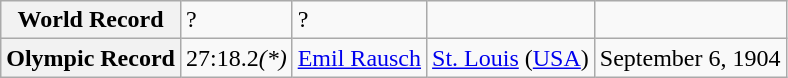<table class="wikitable">
<tr>
<th>World Record</th>
<td>?</td>
<td>?</td>
<td></td>
<td></td>
</tr>
<tr>
<th>Olympic Record</th>
<td>27:18.2<em>(*)</em></td>
<td> <a href='#'>Emil Rausch</a></td>
<td><a href='#'>St. Louis</a> (<a href='#'>USA</a>)</td>
<td>September 6, 1904</td>
</tr>
</table>
